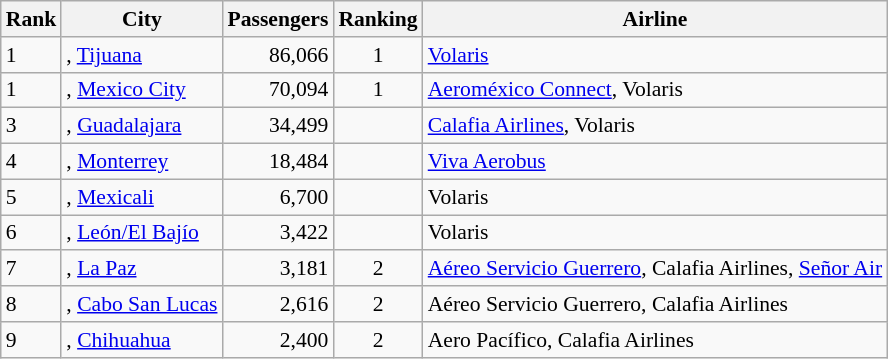<table class="wikitable" style="font-size: 90%" width= align=>
<tr>
<th>Rank</th>
<th>City</th>
<th>Passengers</th>
<th>Ranking</th>
<th>Airline</th>
</tr>
<tr>
<td>1</td>
<td>, <a href='#'>Tijuana</a></td>
<td align="right">86,066</td>
<td align="center"> 1</td>
<td><a href='#'>Volaris</a></td>
</tr>
<tr>
<td>1</td>
<td>, <a href='#'>Mexico City</a></td>
<td align="right">70,094</td>
<td align="center"> 1</td>
<td><a href='#'>Aeroméxico Connect</a>, Volaris</td>
</tr>
<tr>
<td>3</td>
<td>, <a href='#'>Guadalajara</a></td>
<td align="right">34,499</td>
<td align="center"></td>
<td><a href='#'>Calafia Airlines</a>, Volaris</td>
</tr>
<tr>
<td>4</td>
<td>, <a href='#'>Monterrey</a></td>
<td align="right">18,484</td>
<td align="center"></td>
<td><a href='#'>Viva Aerobus</a></td>
</tr>
<tr>
<td>5</td>
<td>, <a href='#'>Mexicali</a></td>
<td align="right">6,700</td>
<td align="center"></td>
<td>Volaris</td>
</tr>
<tr>
<td>6</td>
<td>, <a href='#'>León/El Bajío</a></td>
<td align="right">3,422</td>
<td align="center"></td>
<td>Volaris</td>
</tr>
<tr>
<td>7</td>
<td>, <a href='#'>La Paz</a></td>
<td align="right">3,181</td>
<td align="center"> 2</td>
<td><a href='#'>Aéreo Servicio Guerrero</a>, Calafia Airlines, <a href='#'>Señor Air</a></td>
</tr>
<tr>
<td>8</td>
<td>, <a href='#'>Cabo San Lucas</a></td>
<td align="right">2,616</td>
<td align="center"> 2</td>
<td>Aéreo Servicio Guerrero, Calafia Airlines</td>
</tr>
<tr>
<td>9</td>
<td>, <a href='#'>Chihuahua</a></td>
<td align="right">2,400</td>
<td align="center"> 2</td>
<td>Aero Pacífico, Calafia Airlines</td>
</tr>
</table>
